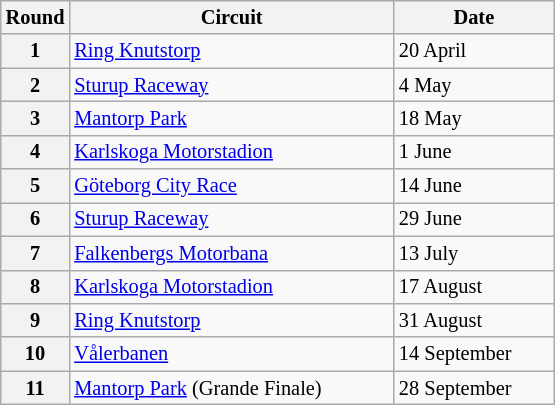<table class="wikitable" style="font-size: 85%">
<tr>
<th>Round</th>
<th width="210">Circuit</th>
<th width="100">Date</th>
</tr>
<tr>
<th>1</th>
<td> <a href='#'>Ring Knutstorp</a></td>
<td>20 April</td>
</tr>
<tr>
<th>2</th>
<td> <a href='#'>Sturup Raceway</a></td>
<td>4 May</td>
</tr>
<tr>
<th>3</th>
<td> <a href='#'>Mantorp Park</a></td>
<td>18 May</td>
</tr>
<tr>
<th>4</th>
<td> <a href='#'>Karlskoga Motorstadion</a></td>
<td>1 June</td>
</tr>
<tr>
<th>5</th>
<td> <a href='#'>Göteborg City Race</a></td>
<td>14 June</td>
</tr>
<tr>
<th>6</th>
<td> <a href='#'>Sturup Raceway</a></td>
<td>29 June</td>
</tr>
<tr>
<th>7</th>
<td> <a href='#'>Falkenbergs Motorbana</a></td>
<td>13 July</td>
</tr>
<tr>
<th>8</th>
<td> <a href='#'>Karlskoga Motorstadion</a></td>
<td>17 August</td>
</tr>
<tr>
<th>9</th>
<td> <a href='#'>Ring Knutstorp</a></td>
<td>31 August</td>
</tr>
<tr>
<th>10</th>
<td> <a href='#'>Vålerbanen</a></td>
<td>14 September</td>
</tr>
<tr>
<th>11</th>
<td> <a href='#'>Mantorp Park</a> (Grande Finale)</td>
<td>28 September</td>
</tr>
</table>
